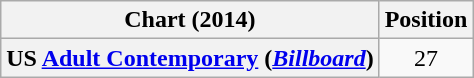<table class="wikitable plainrowheaders" style="text-align:center;">
<tr>
<th>Chart (2014)</th>
<th>Position</th>
</tr>
<tr>
<th scope="row">US <a href='#'>Adult Contemporary</a> (<em><a href='#'>Billboard</a></em>)</th>
<td style="text-align:center;">27</td>
</tr>
</table>
